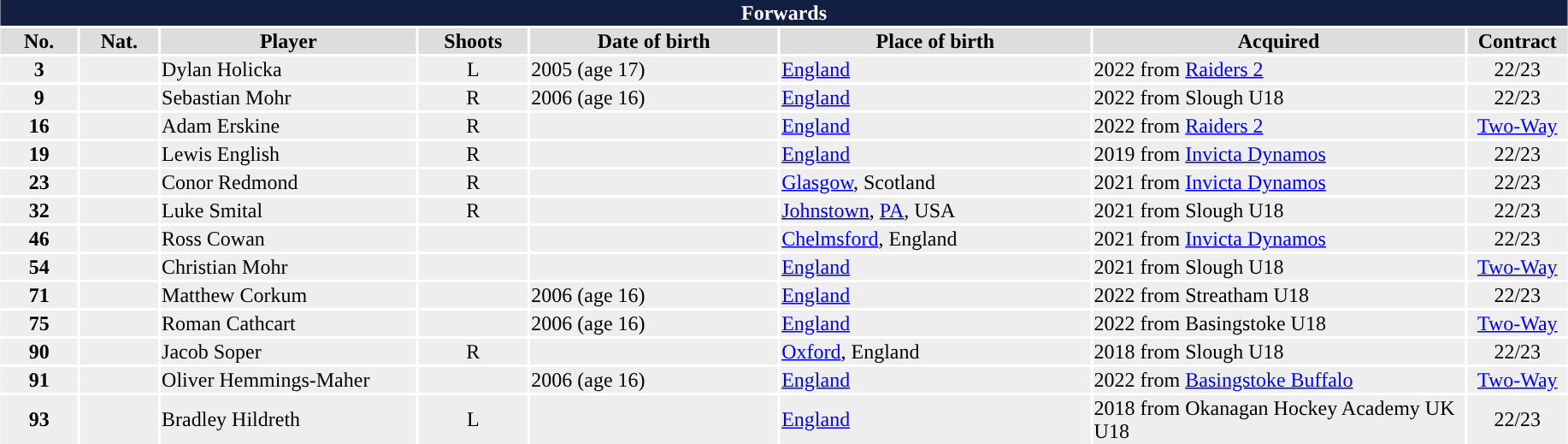<table class="toccolours"  style="width:97%; clear:both; margin:1.5em auto; text-align:center;">
<tr style="background:#ddd;">
<th colspan="11" style="background:#121f42; color:white;”">Forwards</th>
</tr>
<tr style="background:#ddd;">
<th width=5%>No.</th>
<th width=5%>Nat.</th>
<th !width=22%>Player</th>
<th width=7%>Shoots</th>
<th width=16%>Date of birth</th>
<th width=20%>Place of birth</th>
<th width=24%>Acquired</th>
<td><strong>Contract</strong></td>
</tr>
<tr style="background:#eee;">
<td><strong>3</strong></td>
<td></td>
<td align=left>Dylan Holicka</td>
<td>L</td>
<td align=left>2005 (age 17)</td>
<td align=left><a href='#'>England</a></td>
<td align=left>2022 from <a href='#'>Raiders 2</a></td>
<td>22/23</td>
</tr>
<tr style="background:#eee;">
<td><strong>9</strong></td>
<td></td>
<td align=left>Sebastian Mohr</td>
<td>R</td>
<td align=left>2006 (age 16)</td>
<td align=left><a href='#'>England</a></td>
<td align=left>2022 from Slough U18</td>
<td>22/23</td>
</tr>
<tr style="background:#eee;">
<td><strong>16</strong></td>
<td></td>
<td align=left>Adam Erskine</td>
<td>R</td>
<td align=left></td>
<td align=left><a href='#'>England</a></td>
<td align=left>2022 from <a href='#'>Raiders 2</a></td>
<td><a href='#'>Two-Way</a></td>
</tr>
<tr style="background:#eee;">
<td><strong>19</strong></td>
<td></td>
<td align=left>Lewis English</td>
<td>R</td>
<td align=left></td>
<td align=left><a href='#'>England</a></td>
<td align=left>2019 from <a href='#'>Invicta Dynamos</a></td>
<td>22/23</td>
</tr>
<tr style="background:#eee;">
<td><strong>23</strong></td>
<td></td>
<td align=left>Conor Redmond</td>
<td>R</td>
<td align=left></td>
<td align=left><a href='#'>Glasgow</a>, Scotland</td>
<td align=left>2021 from <a href='#'>Invicta Dynamos</a></td>
<td>22/23</td>
</tr>
<tr style="background:#eee;">
<td><strong>32</strong></td>
<td></td>
<td align=left>Luke Smital</td>
<td>R</td>
<td align=left></td>
<td align=left><a href='#'>Johnstown</a>, <a href='#'>PA</a>, USA</td>
<td align=left>2021 from Slough U18</td>
<td>22/23</td>
</tr>
<tr style="background:#eee;">
<td><strong>46</strong></td>
<td></td>
<td align=left>Ross Cowan</td>
<td></td>
<td align=left></td>
<td align=left><a href='#'>Chelmsford</a>, England</td>
<td align=left>2021 from <a href='#'>Invicta Dynamos</a></td>
<td>22/23</td>
</tr>
<tr style="background:#eee;">
<td><strong>54</strong></td>
<td></td>
<td align=left>Christian Mohr</td>
<td></td>
<td align=left></td>
<td align=left><a href='#'>England</a></td>
<td align=left>2021 from Slough U18</td>
<td><a href='#'>Two-Way</a></td>
</tr>
<tr style="background:#eee;">
<td><strong>71</strong></td>
<td></td>
<td align=left>Matthew Corkum</td>
<td></td>
<td align=left>2006 (age 16)</td>
<td align=left><a href='#'>England</a></td>
<td align=left>2022 from Streatham U18</td>
<td>22/23</td>
</tr>
<tr style="background:#eee;">
<td><strong>75</strong></td>
<td></td>
<td align=left>Roman Cathcart</td>
<td></td>
<td align=left>2006 (age 16)</td>
<td align=left><a href='#'>England</a></td>
<td align=left>2022 from Basingstoke U18</td>
<td><a href='#'>Two-Way</a></td>
</tr>
<tr style="background:#eee;">
<td><strong>90</strong></td>
<td></td>
<td align=left>Jacob Soper</td>
<td>R</td>
<td align=left></td>
<td align=left><a href='#'>Oxford</a>, England</td>
<td align=left>2018 from Slough U18</td>
<td>22/23</td>
</tr>
<tr style="background:#eee;">
<td><strong>91</strong></td>
<td></td>
<td align=left>Oliver Hemmings-Maher</td>
<td></td>
<td align=left>2006 (age 16)</td>
<td align=left><a href='#'>England</a></td>
<td align=left>2022 from <a href='#'>Basingstoke Buffalo</a></td>
<td><a href='#'>Two-Way</a></td>
</tr>
<tr style="background:#eee;">
<td><strong>93</strong></td>
<td></td>
<td align=left>Bradley Hildreth</td>
<td>L</td>
<td align=left></td>
<td align=left><a href='#'>England</a></td>
<td align=left>2018 from Okanagan Hockey Academy UK U18</td>
<td>22/23</td>
</tr>
</table>
